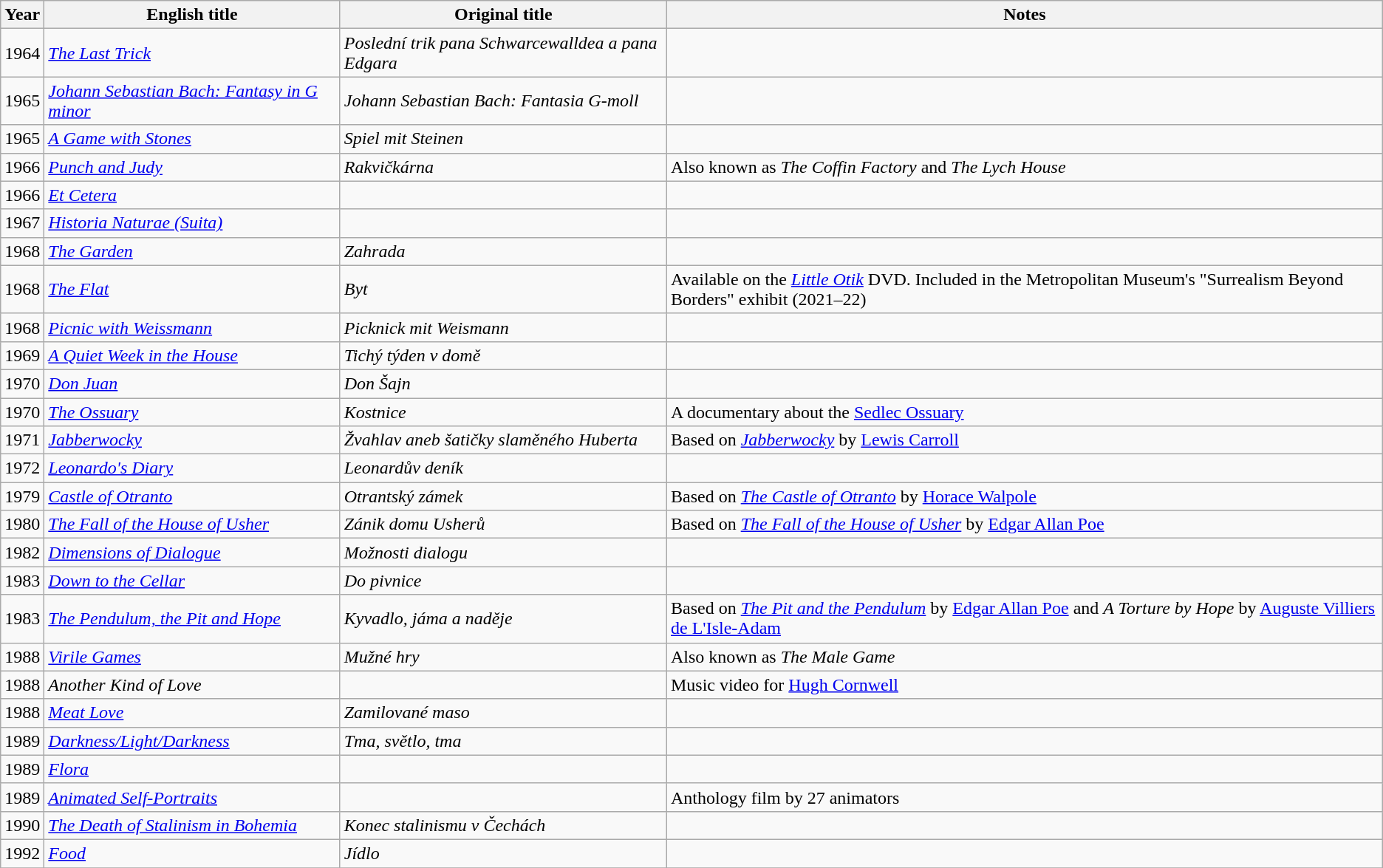<table class="wikitable">
<tr>
<th>Year</th>
<th>English title</th>
<th>Original title</th>
<th>Notes</th>
</tr>
<tr>
<td>1964</td>
<td><em><a href='#'>The Last Trick</a></em></td>
<td><em>Poslední trik pana Schwarcewalldea a pana Edgara</em></td>
<td><em> </em></td>
</tr>
<tr>
<td>1965</td>
<td><em><a href='#'>Johann Sebastian Bach: Fantasy in G minor</a></em></td>
<td><em>Johann Sebastian Bach: Fantasia G-moll</em></td>
<td><em> </em></td>
</tr>
<tr>
<td>1965</td>
<td><em><a href='#'>A Game with Stones</a></em></td>
<td><em>Spiel mit Steinen</em></td>
<td><em> </em></td>
</tr>
<tr>
<td>1966</td>
<td><em><a href='#'>Punch and Judy</a></em></td>
<td><em>Rakvičkárna</em></td>
<td>Also known as <em>The Coffin Factory</em> and <em>The Lych House</em></td>
</tr>
<tr>
<td>1966</td>
<td><em><a href='#'>Et Cetera</a></em></td>
<td><em> </em></td>
<td><em> </em></td>
</tr>
<tr>
<td>1967</td>
<td><em><a href='#'>Historia Naturae (Suita)</a></em></td>
<td><em> </em></td>
<td><em> </em></td>
</tr>
<tr>
<td>1968</td>
<td><em><a href='#'>The Garden</a></em></td>
<td><em>Zahrada</em></td>
<td><em> </em></td>
</tr>
<tr>
<td>1968</td>
<td><em><a href='#'>The Flat</a></em></td>
<td><em>Byt</em></td>
<td>Available on the <em><a href='#'>Little Otik</a></em> DVD. Included in the Metropolitan Museum's "Surrealism Beyond Borders" exhibit (2021–22)</td>
</tr>
<tr>
<td>1968</td>
<td><em><a href='#'>Picnic with Weissmann</a></em></td>
<td><em>Picknick mit Weismann</em></td>
<td><em> </em></td>
</tr>
<tr>
<td>1969</td>
<td><em><a href='#'>A Quiet Week in the House</a></em></td>
<td><em>Tichý týden v domě</em></td>
<td><em> </em></td>
</tr>
<tr>
<td>1970</td>
<td><em><a href='#'>Don Juan</a></em></td>
<td><em>Don Šajn</em></td>
<td><em> </em></td>
</tr>
<tr>
<td>1970</td>
<td><em><a href='#'>The Ossuary</a></em></td>
<td><em>Kostnice</em></td>
<td>A documentary about the <a href='#'>Sedlec Ossuary</a></td>
</tr>
<tr>
<td>1971</td>
<td><em><a href='#'>Jabberwocky</a></em></td>
<td><em>Žvahlav aneb šatičky slaměného Huberta</em></td>
<td>Based on <em><a href='#'>Jabberwocky</a></em> by <a href='#'>Lewis Carroll</a></td>
</tr>
<tr>
<td>1972</td>
<td><em><a href='#'>Leonardo's Diary</a></em></td>
<td><em>Leonardův deník</em></td>
<td></td>
</tr>
<tr>
<td>1979</td>
<td><em><a href='#'>Castle of Otranto</a></em></td>
<td><em>Otrantský zámek</em></td>
<td>Based on <em><a href='#'>The Castle of Otranto</a></em> by <a href='#'>Horace Walpole</a></td>
</tr>
<tr>
<td>1980</td>
<td><em><a href='#'>The Fall of the House of Usher</a></em></td>
<td><em>Zánik domu Usherů</em></td>
<td>Based on <em><a href='#'>The Fall of the House of Usher</a></em> by <a href='#'>Edgar Allan Poe</a></td>
</tr>
<tr>
<td>1982</td>
<td><em><a href='#'>Dimensions of Dialogue</a></em></td>
<td><em>Možnosti dialogu</em></td>
<td><em> </em></td>
</tr>
<tr>
<td>1983</td>
<td><em><a href='#'>Down to the Cellar</a></em></td>
<td><em>Do pivnice</em></td>
<td><em> </em></td>
</tr>
<tr>
<td>1983</td>
<td><em><a href='#'>The Pendulum, the Pit and Hope</a></em></td>
<td><em>Kyvadlo, jáma a naděje</em></td>
<td>Based on <em><a href='#'>The Pit and the Pendulum</a></em> by <a href='#'>Edgar Allan Poe</a> and <em>A Torture by Hope</em> by <a href='#'>Auguste Villiers de L'Isle-Adam</a></td>
</tr>
<tr>
<td>1988</td>
<td><em><a href='#'>Virile Games</a></em></td>
<td><em>Mužné hry</em></td>
<td>Also known as <em>The Male Game</em></td>
</tr>
<tr>
<td>1988</td>
<td><em>Another Kind of Love</em></td>
<td><em> </em></td>
<td>Music video for <a href='#'>Hugh Cornwell</a></td>
</tr>
<tr>
<td>1988</td>
<td><em><a href='#'>Meat Love</a></em></td>
<td><em>Zamilované maso</em></td>
<td><em> </em></td>
</tr>
<tr>
<td>1989</td>
<td><em><a href='#'>Darkness/Light/Darkness</a></em></td>
<td><em>Tma, světlo, tma</em></td>
<td><em> </em></td>
</tr>
<tr>
<td>1989</td>
<td><em><a href='#'>Flora</a></em></td>
<td><em> </em></td>
<td><em> </em></td>
</tr>
<tr>
<td>1989</td>
<td><em><a href='#'>Animated Self-Portraits</a></em></td>
<td><em> </em></td>
<td>Anthology film by 27 animators</td>
</tr>
<tr>
<td>1990</td>
<td><em><a href='#'>The Death of Stalinism in Bohemia</a></em></td>
<td><em>Konec stalinismu v Čechách</em></td>
<td><em> </em></td>
</tr>
<tr>
<td>1992</td>
<td><em><a href='#'>Food</a></em></td>
<td><em>Jídlo</em></td>
<td><em> </em></td>
</tr>
<tr>
</tr>
</table>
